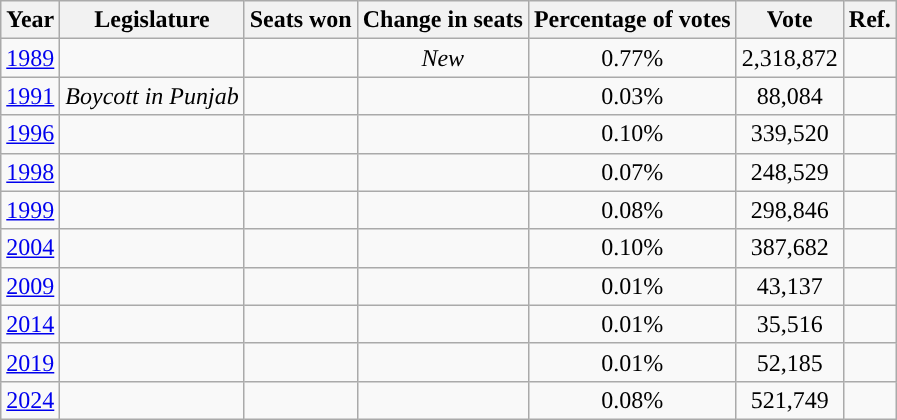<table class="wikitable" style="text-align:center">
<tr>
<th Style="background-color:">Year</th>
<th Style="background-color:">Legislature</th>
<th Style="background-color:">Seats won</th>
<th Style="background-color:">Change in seats</th>
<th Style="background-color:">Percentage of votes</th>
<th Style="background-color:">Vote</th>
<th Style="background-color:">Ref.</th>
</tr>
<tr>
<td><a href='#'>1989</a></td>
<td></td>
<td></td>
<td><em>New</em></td>
<td>0.77%</td>
<td>2,318,872</td>
<td></td>
</tr>
<tr>
<td><a href='#'>1991</a></td>
<td><em>Boycott in Punjab</em></td>
<td></td>
<td></td>
<td>0.03%</td>
<td>88,084</td>
<td></td>
</tr>
<tr>
<td><a href='#'>1996</a></td>
<td></td>
<td></td>
<td></td>
<td>0.10%</td>
<td>339,520</td>
<td></td>
</tr>
<tr>
<td><a href='#'>1998</a></td>
<td></td>
<td></td>
<td></td>
<td>0.07%</td>
<td>248,529</td>
<td></td>
</tr>
<tr>
<td><a href='#'>1999</a></td>
<td></td>
<td></td>
<td></td>
<td>0.08%</td>
<td>298,846</td>
<td></td>
</tr>
<tr>
<td><a href='#'>2004</a></td>
<td></td>
<td></td>
<td></td>
<td>0.10%</td>
<td>387,682</td>
<td></td>
</tr>
<tr>
<td><a href='#'>2009</a></td>
<td></td>
<td></td>
<td></td>
<td>0.01%</td>
<td>43,137</td>
<td></td>
</tr>
<tr>
<td><a href='#'>2014</a></td>
<td></td>
<td></td>
<td></td>
<td>0.01%</td>
<td>35,516</td>
<td></td>
</tr>
<tr>
<td><a href='#'>2019</a></td>
<td></td>
<td></td>
<td></td>
<td>0.01%</td>
<td>52,185</td>
<td></td>
</tr>
<tr>
<td><a href='#'>2024</a></td>
<td></td>
<td></td>
<td></td>
<td>0.08%</td>
<td>521,749</td>
<td></td>
</tr>
</table>
